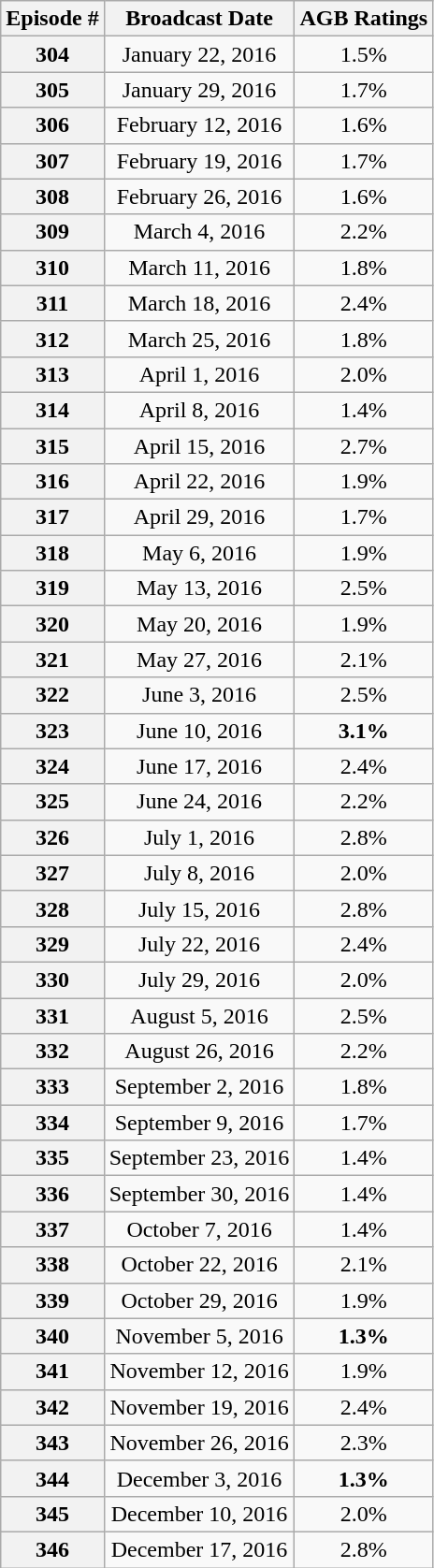<table class="wikitable sortable" style="text-align:center;">
<tr>
<th>Episode #</th>
<th>Broadcast Date</th>
<th>AGB Ratings </th>
</tr>
<tr>
<th>304</th>
<td>January 22, 2016</td>
<td>1.5%</td>
</tr>
<tr>
<th>305</th>
<td>January 29, 2016</td>
<td>1.7%</td>
</tr>
<tr>
<th>306</th>
<td>February 12, 2016</td>
<td>1.6%</td>
</tr>
<tr>
<th>307</th>
<td>February 19, 2016</td>
<td>1.7%</td>
</tr>
<tr>
<th>308</th>
<td>February 26, 2016</td>
<td>1.6%</td>
</tr>
<tr>
<th>309</th>
<td>March 4, 2016</td>
<td>2.2%</td>
</tr>
<tr>
<th>310</th>
<td>March 11, 2016</td>
<td>1.8%</td>
</tr>
<tr>
<th>311</th>
<td>March 18, 2016</td>
<td>2.4%</td>
</tr>
<tr>
<th>312</th>
<td>March 25, 2016</td>
<td>1.8%</td>
</tr>
<tr>
<th>313</th>
<td>April 1, 2016</td>
<td>2.0%</td>
</tr>
<tr>
<th>314</th>
<td>April 8, 2016</td>
<td>1.4%</td>
</tr>
<tr>
<th>315</th>
<td>April 15, 2016</td>
<td>2.7%</td>
</tr>
<tr>
<th>316</th>
<td>April 22, 2016</td>
<td>1.9%</td>
</tr>
<tr>
<th>317</th>
<td>April 29, 2016</td>
<td>1.7%</td>
</tr>
<tr>
<th>318</th>
<td>May 6, 2016</td>
<td>1.9%</td>
</tr>
<tr>
<th>319</th>
<td>May 13, 2016</td>
<td>2.5%</td>
</tr>
<tr>
<th>320</th>
<td>May 20, 2016</td>
<td>1.9%</td>
</tr>
<tr>
<th>321</th>
<td>May 27, 2016</td>
<td>2.1%</td>
</tr>
<tr>
<th>322</th>
<td>June 3, 2016</td>
<td>2.5%</td>
</tr>
<tr>
<th>323</th>
<td>June 10, 2016</td>
<td><span><strong>3.1%</strong></span></td>
</tr>
<tr>
<th>324</th>
<td>June 17, 2016</td>
<td>2.4%</td>
</tr>
<tr>
<th>325</th>
<td>June 24, 2016</td>
<td>2.2%</td>
</tr>
<tr>
<th>326</th>
<td>July 1, 2016</td>
<td>2.8%</td>
</tr>
<tr>
<th>327</th>
<td>July 8, 2016</td>
<td>2.0%</td>
</tr>
<tr>
<th>328</th>
<td>July 15, 2016</td>
<td>2.8%</td>
</tr>
<tr>
<th>329</th>
<td>July 22, 2016</td>
<td>2.4%</td>
</tr>
<tr>
<th>330</th>
<td>July 29, 2016</td>
<td>2.0%</td>
</tr>
<tr>
<th>331</th>
<td>August 5, 2016</td>
<td>2.5%</td>
</tr>
<tr>
<th>332</th>
<td>August 26, 2016</td>
<td>2.2%</td>
</tr>
<tr>
<th>333</th>
<td>September 2, 2016</td>
<td>1.8%</td>
</tr>
<tr>
<th>334</th>
<td>September 9, 2016</td>
<td>1.7%</td>
</tr>
<tr>
<th>335</th>
<td>September 23, 2016</td>
<td>1.4%</td>
</tr>
<tr>
<th>336</th>
<td>September 30, 2016</td>
<td>1.4%</td>
</tr>
<tr>
<th>337</th>
<td>October 7, 2016</td>
<td>1.4%</td>
</tr>
<tr>
<th>338</th>
<td>October 22, 2016</td>
<td>2.1%</td>
</tr>
<tr>
<th>339</th>
<td>October 29, 2016</td>
<td>1.9%</td>
</tr>
<tr>
<th>340</th>
<td>November 5, 2016</td>
<td><span><strong>1.3%</strong></span></td>
</tr>
<tr>
<th>341</th>
<td>November 12, 2016</td>
<td>1.9%</td>
</tr>
<tr>
<th>342</th>
<td>November 19, 2016</td>
<td>2.4%</td>
</tr>
<tr>
<th>343</th>
<td>November 26, 2016</td>
<td>2.3%</td>
</tr>
<tr>
<th>344</th>
<td>December 3, 2016</td>
<td><span><strong>1.3%</strong></span></td>
</tr>
<tr>
<th>345</th>
<td>December 10, 2016</td>
<td>2.0%</td>
</tr>
<tr>
<th>346</th>
<td>December 17, 2016</td>
<td>2.8%</td>
</tr>
</table>
